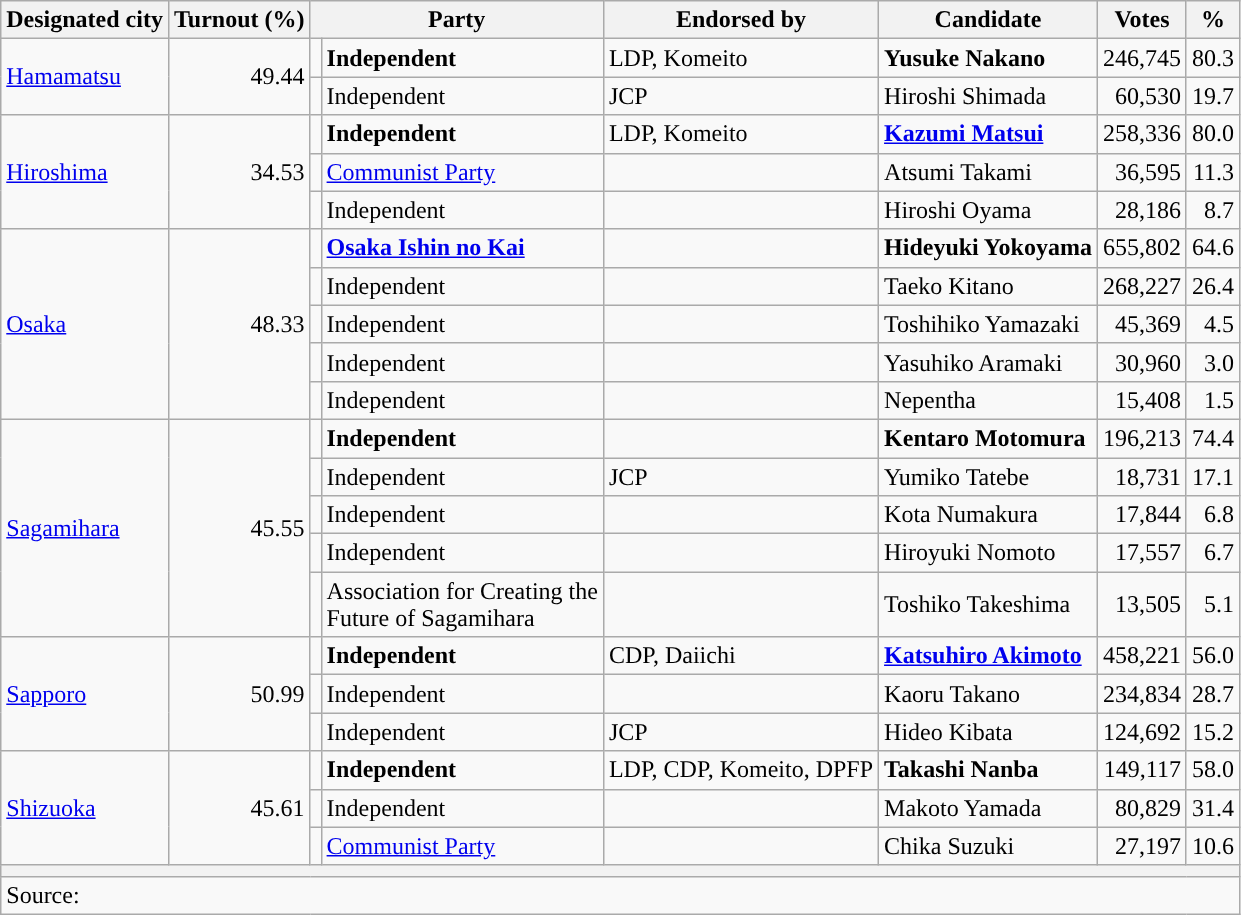<table class="wikitable">
<tr>
<th>Designated city</th>
<th>Turnout (%)</th>
<th colspan="2">Party</th>
<th>Endorsed by</th>
<th>Candidate</th>
<th>Votes</th>
<th>%</th>
</tr>
<tr>
<td rowspan="2"><a href='#'>Hamamatsu</a></td>
<td rowspan="2" align="right">49.44</td>
<td></td>
<td><strong>Independent</strong></td>
<td>LDP, Komeito</td>
<td><strong>Yusuke Nakano</strong></td>
<td align="right">246,745</td>
<td align="right">80.3</td>
</tr>
<tr>
<td></td>
<td>Independent</td>
<td>JCP</td>
<td>Hiroshi Shimada</td>
<td align="right">60,530</td>
<td align="right">19.7</td>
</tr>
<tr>
<td rowspan="3"><a href='#'>Hiroshima</a></td>
<td rowspan="3" align="right">34.53</td>
<td></td>
<td><strong>Independent</strong></td>
<td>LDP, Komeito</td>
<td><strong><a href='#'>Kazumi Matsui</a></strong></td>
<td align="right">258,336</td>
<td align="right">80.0</td>
</tr>
<tr>
<td></td>
<td><a href='#'>Communist Party</a></td>
<td></td>
<td>Atsumi Takami</td>
<td align="right">36,595</td>
<td align="right">11.3</td>
</tr>
<tr>
<td></td>
<td>Independent</td>
<td></td>
<td>Hiroshi Oyama</td>
<td align="right">28,186</td>
<td align="right">8.7</td>
</tr>
<tr>
<td rowspan="5"><a href='#'>Osaka</a></td>
<td rowspan="5" align="right">48.33</td>
<td></td>
<td><strong><a href='#'>Osaka Ishin no Kai</a></strong></td>
<td></td>
<td><strong>Hideyuki Yokoyama</strong></td>
<td align="right">655,802</td>
<td align="right">64.6</td>
</tr>
<tr>
<td></td>
<td>Independent</td>
<td></td>
<td>Taeko Kitano</td>
<td align="right">268,227</td>
<td align="right">26.4</td>
</tr>
<tr>
<td></td>
<td>Independent</td>
<td></td>
<td>Toshihiko Yamazaki</td>
<td align="right">45,369</td>
<td align="right">4.5</td>
</tr>
<tr>
<td></td>
<td>Independent</td>
<td></td>
<td>Yasuhiko Aramaki</td>
<td align="right">30,960</td>
<td align="right">3.0</td>
</tr>
<tr>
<td></td>
<td>Independent</td>
<td></td>
<td>Nepentha</td>
<td align="right">15,408</td>
<td align="right">1.5</td>
</tr>
<tr>
<td rowspan="5"><a href='#'>Sagamihara</a></td>
<td rowspan="5" align="right">45.55</td>
<td></td>
<td><strong>Independent</strong></td>
<td></td>
<td><strong>Kentaro Motomura</strong></td>
<td align="right">196,213</td>
<td align="right">74.4</td>
</tr>
<tr>
<td></td>
<td>Independent</td>
<td>JCP</td>
<td>Yumiko Tatebe</td>
<td align="right">18,731</td>
<td align="right">17.1</td>
</tr>
<tr>
<td></td>
<td>Independent</td>
<td></td>
<td>Kota Numakura</td>
<td align="right">17,844</td>
<td align="right">6.8</td>
</tr>
<tr>
<td></td>
<td>Independent</td>
<td></td>
<td>Hiroyuki Nomoto</td>
<td align="right">17,557</td>
<td align="right">6.7</td>
</tr>
<tr>
<td></td>
<td>Association for Creating the<br>Future of Sagamihara</td>
<td></td>
<td>Toshiko Takeshima</td>
<td align="right">13,505</td>
<td align="right">5.1</td>
</tr>
<tr>
<td rowspan="3"><a href='#'>Sapporo</a></td>
<td rowspan="3" align="right">50.99</td>
<td></td>
<td><strong>Independent</strong></td>
<td>CDP, Daiichi</td>
<td><strong><a href='#'>Katsuhiro Akimoto</a></strong></td>
<td align="right">458,221</td>
<td align="right">56.0</td>
</tr>
<tr>
<td></td>
<td>Independent</td>
<td></td>
<td>Kaoru Takano</td>
<td align="right">234,834</td>
<td align="right">28.7</td>
</tr>
<tr>
<td></td>
<td>Independent</td>
<td>JCP</td>
<td>Hideo Kibata</td>
<td>124,692</td>
<td>15.2</td>
</tr>
<tr>
<td rowspan="3"><a href='#'>Shizuoka</a></td>
<td rowspan="3" align="right">45.61</td>
<td></td>
<td><strong>Independent</strong></td>
<td>LDP, CDP, Komeito, DPFP</td>
<td><strong>Takashi Nanba</strong></td>
<td align="right">149,117</td>
<td align="right">58.0</td>
</tr>
<tr>
<td></td>
<td>Independent</td>
<td></td>
<td>Makoto Yamada</td>
<td align="right">80,829</td>
<td align="right">31.4</td>
</tr>
<tr>
<td></td>
<td><a href='#'>Communist Party</a></td>
<td></td>
<td>Chika Suzuki</td>
<td align="right">27,197</td>
<td align="right">10.6</td>
</tr>
<tr>
<th colspan="8"></th>
</tr>
<tr>
<td colspan="8">Source: </td>
</tr>
</table>
